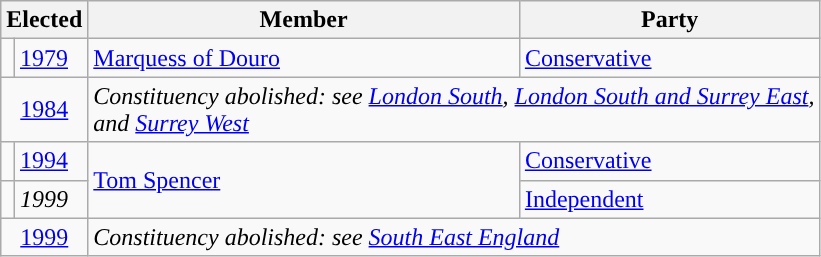<table class="wikitable">
<tr>
<th colspan = "2">Elected</th>
<th>Member</th>
<th>Party</th>
</tr>
<tr>
<td style="background-color: "></td>
<td><a href='#'>1979</a></td>
<td><a href='#'>Marquess of Douro</a></td>
<td><a href='#'>Conservative</a></td>
</tr>
<tr>
<td colspan="2" align="center"><a href='#'>1984</a></td>
<td colspan="2"><em>Constituency abolished: see <a href='#'>London South</a>, <a href='#'>London South and Surrey East</a>,<br> and <a href='#'>Surrey West</a></em></td>
</tr>
<tr>
<td style="background-color: "></td>
<td><a href='#'>1994</a></td>
<td rowspan=2><a href='#'>Tom Spencer</a></td>
<td><a href='#'>Conservative</a></td>
</tr>
<tr>
<td style="background-color: "></td>
<td><em>1999</em></td>
<td><a href='#'>Independent</a></td>
</tr>
<tr>
<td colspan="2" align="center"><a href='#'>1999</a></td>
<td colspan="2"><em>Constituency abolished: see <a href='#'>South East England</a></em></td>
</tr>
</table>
